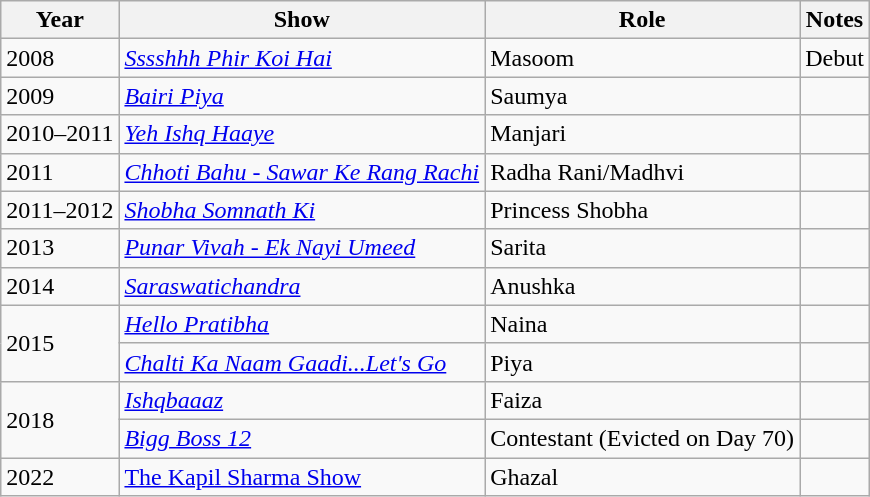<table class="wikitable">
<tr>
<th>Year</th>
<th>Show</th>
<th>Role</th>
<th>Notes</th>
</tr>
<tr>
<td>2008</td>
<td><em><a href='#'>Sssshhh Phir Koi Hai</a></em></td>
<td>Masoom</td>
<td>Debut</td>
</tr>
<tr>
<td>2009</td>
<td><em><a href='#'>Bairi Piya</a></em></td>
<td>Saumya</td>
<td></td>
</tr>
<tr>
<td>2010–2011</td>
<td><em><a href='#'>Yeh Ishq Haaye</a></em></td>
<td>Manjari</td>
<td></td>
</tr>
<tr>
<td>2011</td>
<td><em><a href='#'>Chhoti Bahu - Sawar Ke Rang Rachi</a></em></td>
<td>Radha Rani/Madhvi</td>
<td></td>
</tr>
<tr>
<td>2011–2012</td>
<td><em><a href='#'>Shobha Somnath Ki</a></em></td>
<td>Princess Shobha</td>
<td></td>
</tr>
<tr>
<td>2013</td>
<td><em><a href='#'>Punar Vivah - Ek Nayi Umeed</a></em></td>
<td>Sarita</td>
<td></td>
</tr>
<tr>
<td>2014</td>
<td><em><a href='#'>Saraswatichandra</a></em></td>
<td>Anushka</td>
<td></td>
</tr>
<tr>
<td rowspan="2">2015</td>
<td><em><a href='#'>Hello Pratibha</a></em></td>
<td>Naina</td>
<td></td>
</tr>
<tr>
<td><em><a href='#'>Chalti Ka Naam Gaadi...Let's Go</a></em></td>
<td>Piya</td>
<td></td>
</tr>
<tr>
<td rowspan="2">2018</td>
<td><em><a href='#'>Ishqbaaaz</a></em></td>
<td>Faiza</td>
<td></td>
</tr>
<tr>
<td><em><a href='#'>Bigg Boss 12</a></em></td>
<td>Contestant (Evicted on Day 70)</td>
<td></td>
</tr>
<tr>
<td>2022</td>
<td><a href='#'>The Kapil Sharma Show</a></td>
<td>Ghazal</td>
<td></td>
</tr>
</table>
